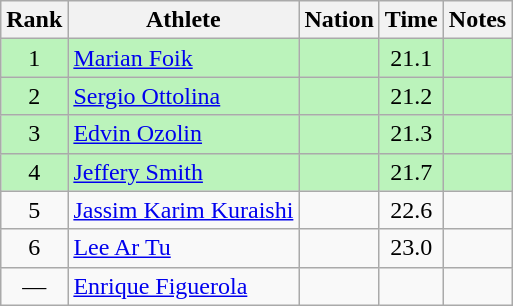<table class="wikitable sortable" style="text-align:center">
<tr>
<th>Rank</th>
<th>Athlete</th>
<th>Nation</th>
<th>Time</th>
<th>Notes</th>
</tr>
<tr bgcolor=bbf3bb>
<td>1</td>
<td align=left><a href='#'>Marian Foik</a></td>
<td align=left></td>
<td>21.1</td>
<td></td>
</tr>
<tr bgcolor=bbf3bb>
<td>2</td>
<td align=left><a href='#'>Sergio Ottolina</a></td>
<td align=left></td>
<td>21.2</td>
<td></td>
</tr>
<tr bgcolor=bbf3bb>
<td>3</td>
<td align=left><a href='#'>Edvin Ozolin</a></td>
<td align=left></td>
<td>21.3</td>
<td></td>
</tr>
<tr bgcolor=bbf3bb>
<td>4</td>
<td align=left><a href='#'>Jeffery Smith</a></td>
<td align=left></td>
<td>21.7</td>
<td></td>
</tr>
<tr>
<td>5</td>
<td align=left><a href='#'>Jassim Karim Kuraishi</a></td>
<td align=left></td>
<td>22.6</td>
<td></td>
</tr>
<tr>
<td>6</td>
<td align=left><a href='#'>Lee Ar Tu</a></td>
<td align=left></td>
<td>23.0</td>
<td></td>
</tr>
<tr>
<td data-sort-value=7>—</td>
<td align=left><a href='#'>Enrique Figuerola</a></td>
<td align=left></td>
<td data-sort-value=99.9></td>
<td></td>
</tr>
</table>
